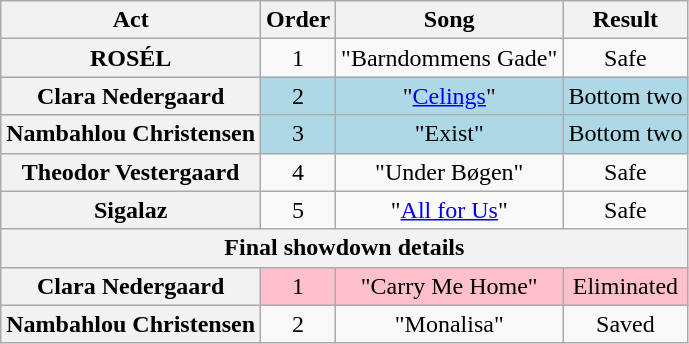<table class="wikitable plainrowheaders" style="text-align:center;">
<tr>
<th scope="col">Act</th>
<th scope="col">Order</th>
<th scope="col">Song</th>
<th scope="col">Result</th>
</tr>
<tr>
<th scope="row">ROSÉL</th>
<td>1</td>
<td>"Barndommens Gade"</td>
<td>Safe</td>
</tr>
<tr style="background:lightblue">
<th scope="row">Clara Nedergaard</th>
<td>2</td>
<td>"<a href='#'>Celings</a>"</td>
<td>Bottom two</td>
</tr>
<tr style="background:lightblue">
<th scope="row">Nambahlou Christensen</th>
<td>3</td>
<td>"Exist"</td>
<td>Bottom two</td>
</tr>
<tr>
<th scope="row">Theodor Vestergaard</th>
<td>4</td>
<td>"Under Bøgen"</td>
<td>Safe</td>
</tr>
<tr>
<th scope="row">Sigalaz</th>
<td>5</td>
<td>"<a href='#'>All for Us</a>"</td>
<td>Safe</td>
</tr>
<tr>
<th scope="col" colspan="4">Final showdown details</th>
</tr>
<tr style="background:pink">
<th scope="row">Clara Nedergaard</th>
<td>1</td>
<td>"Carry Me Home"</td>
<td>Eliminated</td>
</tr>
<tr>
<th scope="row">Nambahlou Christensen</th>
<td>2</td>
<td>"Monalisa"</td>
<td>Saved</td>
</tr>
</table>
